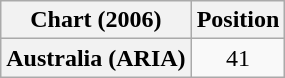<table class="wikitable plainrowheaders" style="text-align:center">
<tr>
<th scope="col">Chart (2006)</th>
<th scope="col">Position</th>
</tr>
<tr>
<th scope="row">Australia (ARIA)</th>
<td>41</td>
</tr>
</table>
